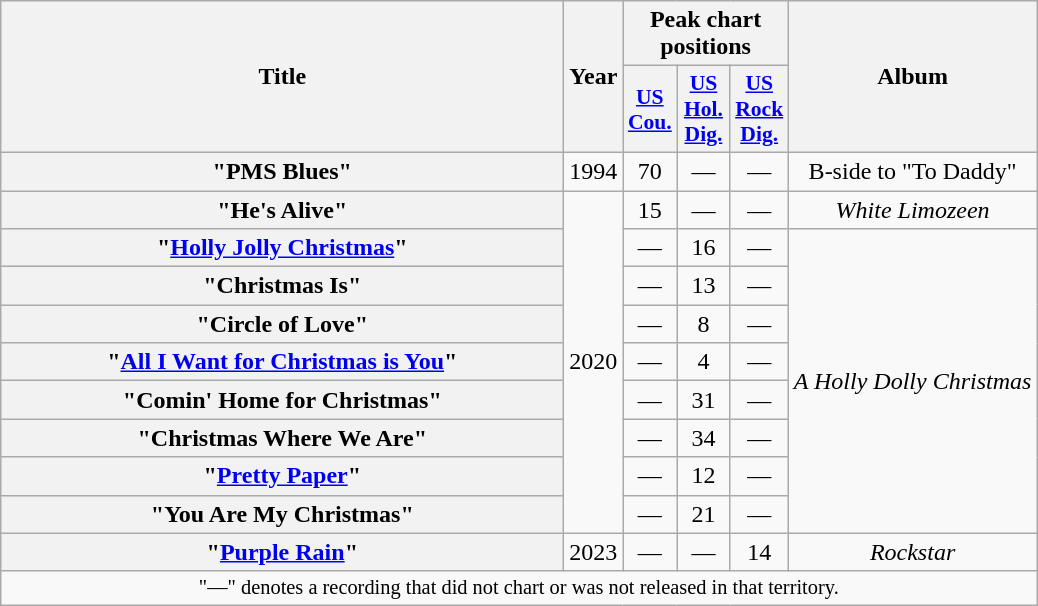<table class="wikitable plainrowheaders" style="text-align:center;">
<tr>
<th rowspan="2" style="width:23em;">Title</th>
<th rowspan="2">Year</th>
<th colspan="3">Peak chart<br>positions</th>
<th rowspan="2">Album</th>
</tr>
<tr>
<th scope="col" style="width:2em;font-size:90%;"><a href='#'>US Cou.</a><br></th>
<th scope="col" style="width:2em;font-size:90%;"><a href='#'>US Hol. Dig.</a><br></th>
<th scope="col" style="width:2em;font-size:90%;"><a href='#'>US Rock Dig.</a><br></th>
</tr>
<tr>
<th scope="row">"PMS Blues" </th>
<td>1994</td>
<td>70</td>
<td>—</td>
<td>—</td>
<td>B-side to "To Daddy" </td>
</tr>
<tr>
<th scope="row">"He's Alive"</th>
<td rowspan="9">2020</td>
<td>15</td>
<td>—</td>
<td>—</td>
<td><em>White Limozeen</em></td>
</tr>
<tr>
<th scope="row">"<a href='#'>Holly Jolly Christmas</a>"</th>
<td>—</td>
<td>16</td>
<td>—</td>
<td rowspan="8"><em>A Holly Dolly Christmas</em></td>
</tr>
<tr>
<th scope="row">"Christmas Is"<br></th>
<td>—</td>
<td>13</td>
<td>—</td>
</tr>
<tr>
<th scope="row">"Circle of Love"</th>
<td>—</td>
<td>8</td>
<td>—</td>
</tr>
<tr>
<th scope="row">"<a href='#'>All I Want for Christmas is You</a>"<br></th>
<td>—</td>
<td>4</td>
<td>—</td>
</tr>
<tr>
<th scope="row">"Comin' Home for Christmas"</th>
<td>—</td>
<td>31</td>
<td>—</td>
</tr>
<tr>
<th scope="row">"Christmas Where We Are"<br></th>
<td>—</td>
<td>34</td>
<td>—</td>
</tr>
<tr>
<th scope="row">"<a href='#'>Pretty Paper</a>"<br></th>
<td>—</td>
<td>12</td>
<td>—</td>
</tr>
<tr>
<th scope="row">"You Are My Christmas"<br></th>
<td>—</td>
<td>21</td>
<td>—</td>
</tr>
<tr>
<th scope="row">"<a href='#'>Purple Rain</a>"</th>
<td>2023</td>
<td>—</td>
<td>—</td>
<td>14</td>
<td><em>Rockstar</em></td>
</tr>
<tr>
<td colspan="9" style="font-size: 85%">"—" denotes a recording that did not chart or was not released in that territory.</td>
</tr>
</table>
